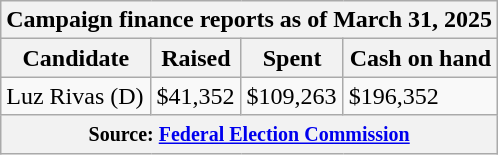<table class="wikitable sortable">
<tr>
<th colspan=4>Campaign finance reports as of March 31, 2025</th>
</tr>
<tr style="text-align:center;">
<th>Candidate</th>
<th>Raised</th>
<th>Spent</th>
<th>Cash on hand</th>
</tr>
<tr>
<td>Luz Rivas (D)</td>
<td>$41,352</td>
<td>$109,263</td>
<td>$196,352</td>
</tr>
<tr>
<th colspan="4"><small>Source: <a href='#'>Federal Election Commission</a></small></th>
</tr>
</table>
